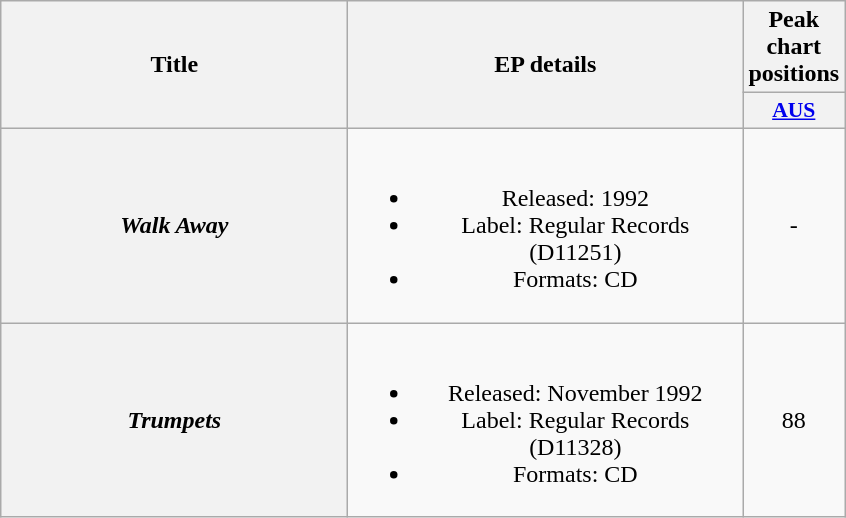<table class="wikitable plainrowheaders" style="text-align:center;" border="1">
<tr>
<th scope="col" rowspan="2" style="width:14em;">Title</th>
<th scope="col" rowspan="2" style="width:16em;">EP details</th>
<th scope="col" colspan="1">Peak chart positions</th>
</tr>
<tr>
<th scope="col" style="width:3em;font-size:90%;"><a href='#'>AUS</a><br></th>
</tr>
<tr>
<th scope="row"><em>Walk Away</em></th>
<td><br><ul><li>Released: 1992</li><li>Label: Regular Records (D11251)</li><li>Formats: CD</li></ul></td>
<td>-</td>
</tr>
<tr>
<th scope="row"><em>Trumpets</em></th>
<td><br><ul><li>Released: November 1992</li><li>Label: Regular Records (D11328)</li><li>Formats: CD</li></ul></td>
<td>88</td>
</tr>
</table>
